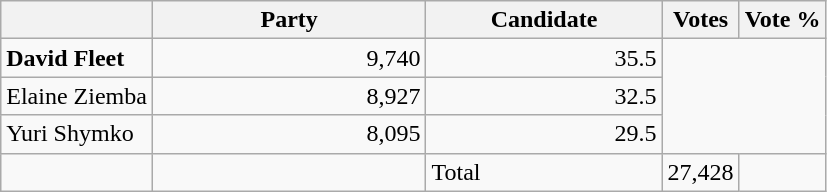<table class="wikitable">
<tr>
<th></th>
<th scope="col" width="175">Party</th>
<th scope="col" width="150">Candidate</th>
<th>Votes</th>
<th>Vote %</th>
</tr>
<tr>
<td><strong>David Fleet</strong></td>
<td align=right>9,740</td>
<td align=right>35.5</td>
</tr>
<tr |>
<td>Elaine Ziemba</td>
<td align=right>8,927</td>
<td align=right>32.5</td>
</tr>
<tr |>
<td>Yuri Shymko</td>
<td align=right>8,095</td>
<td align=right>29.5<br></td>
</tr>
<tr |>
<td></td>
<td></td>
<td>Total</td>
<td align=right>27,428</td>
<td></td>
</tr>
</table>
